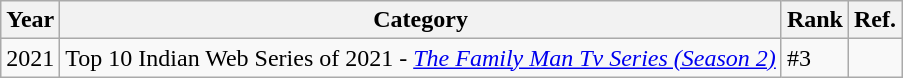<table class="wikitable">
<tr>
<th>Year</th>
<th>Category</th>
<th>Rank</th>
<th>Ref.</th>
</tr>
<tr>
<td>2021</td>
<td>Top 10 Indian Web Series of 2021 - <em><a href='#'>The Family Man Tv Series (Season 2)</a></em></td>
<td>#3</td>
<td></td>
</tr>
</table>
